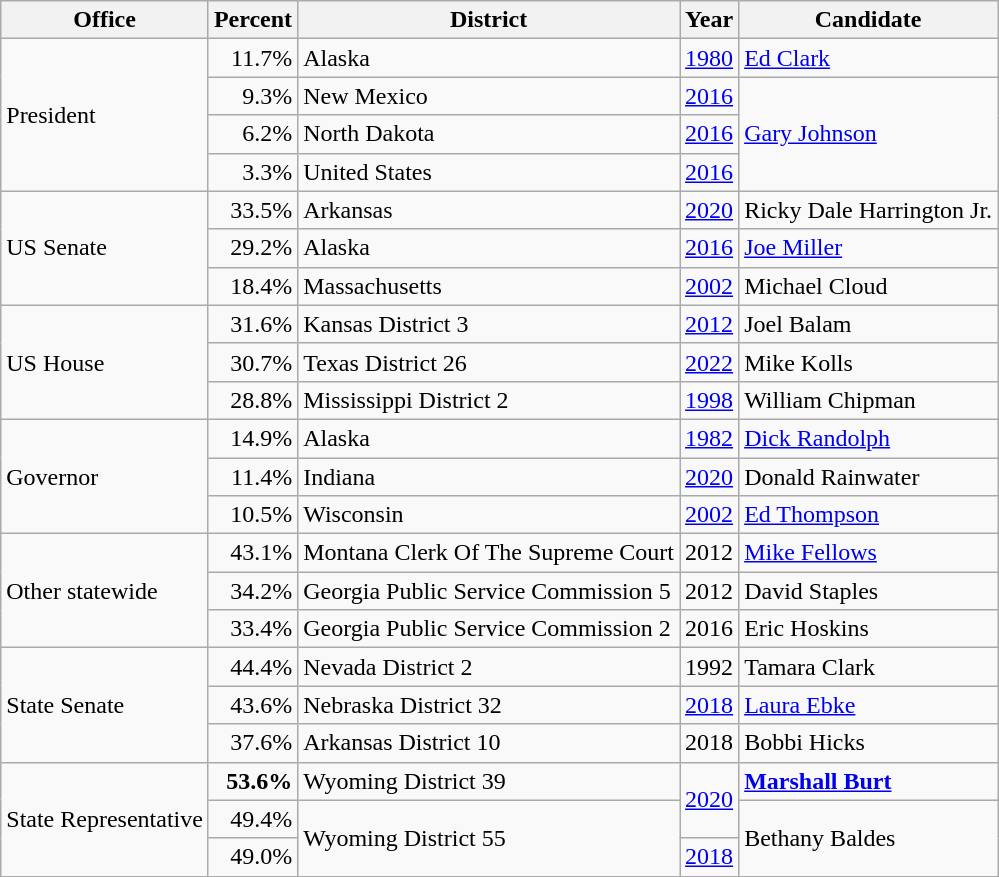<table class="wikitable">
<tr>
<th>Office</th>
<th>Percent</th>
<th>District</th>
<th>Year</th>
<th>Candidate</th>
</tr>
<tr>
<td rowspan="4">President</td>
<td align=right>11.7%</td>
<td>Alaska</td>
<td><a href='#'>1980</a></td>
<td><a href='#'>Ed Clark</a></td>
</tr>
<tr>
<td align=right>9.3%</td>
<td>New Mexico</td>
<td><a href='#'>2016</a></td>
<td rowspan="3"><a href='#'>Gary Johnson</a></td>
</tr>
<tr>
<td align=right>6.2%</td>
<td>North Dakota</td>
<td><a href='#'>2016</a></td>
</tr>
<tr>
<td align=right>3.3%</td>
<td>United States</td>
<td><a href='#'>2016</a></td>
</tr>
<tr>
<td rowspan="3">US Senate</td>
<td align=right>33.5%</td>
<td>Arkansas</td>
<td><a href='#'>2020</a></td>
<td>Ricky Dale Harrington Jr.</td>
</tr>
<tr>
<td align=right>29.2%</td>
<td>Alaska</td>
<td><a href='#'>2016</a></td>
<td><a href='#'>Joe Miller</a></td>
</tr>
<tr>
<td align=right>18.4%</td>
<td>Massachusetts</td>
<td><a href='#'>2002</a></td>
<td>Michael Cloud</td>
</tr>
<tr>
<td rowspan="3">US House</td>
<td align=right>31.6%</td>
<td>Kansas District 3</td>
<td><a href='#'>2012</a></td>
<td>Joel Balam</td>
</tr>
<tr>
<td align=right>30.7%</td>
<td>Texas District 26</td>
<td><a href='#'>2022</a></td>
<td>Mike Kolls</td>
</tr>
<tr>
<td align=right>28.8%</td>
<td>Mississippi District 2</td>
<td><a href='#'>1998</a></td>
<td>William Chipman</td>
</tr>
<tr>
<td rowspan="3">Governor</td>
<td align=right>14.9%</td>
<td>Alaska</td>
<td><a href='#'>1982</a></td>
<td><a href='#'>Dick Randolph</a></td>
</tr>
<tr>
<td align=right>11.4%</td>
<td>Indiana</td>
<td><a href='#'>2020</a></td>
<td>Donald Rainwater</td>
</tr>
<tr>
<td align=right>10.5%</td>
<td>Wisconsin</td>
<td><a href='#'>2002</a></td>
<td><a href='#'>Ed Thompson</a></td>
</tr>
<tr>
<td rowspan="3">Other statewide</td>
<td align=right>43.1%</td>
<td>Montana Clerk Of The Supreme Court</td>
<td>2012</td>
<td><a href='#'>Mike Fellows</a></td>
</tr>
<tr>
<td align=right>34.2%</td>
<td>Georgia Public Service Commission 5</td>
<td>2012</td>
<td>David Staples</td>
</tr>
<tr>
<td align=right>33.4%</td>
<td>Georgia Public Service Commission 2</td>
<td>2016</td>
<td>Eric Hoskins</td>
</tr>
<tr>
<td rowspan="3">State Senate</td>
<td align=right>44.4%</td>
<td>Nevada District 2</td>
<td>1992</td>
<td>Tamara Clark</td>
</tr>
<tr>
<td align=right>43.6%</td>
<td>Nebraska District 32</td>
<td><a href='#'>2018</a></td>
<td><a href='#'>Laura Ebke</a></td>
</tr>
<tr>
<td align=right>37.6%</td>
<td>Arkansas District 10</td>
<td>2018</td>
<td>Bobbi Hicks</td>
</tr>
<tr>
<td rowspan="3">State Representative</td>
<td align=right><strong>53.6%</strong></td>
<td>Wyoming District 39</td>
<td rowspan="2"><a href='#'>2020</a></td>
<td><strong><a href='#'>Marshall Burt</a></strong></td>
</tr>
<tr>
<td align=right>49.4%</td>
<td rowspan="2">Wyoming District 55</td>
<td rowspan="2">Bethany Baldes</td>
</tr>
<tr>
<td align=right>49.0%</td>
<td><a href='#'>2018</a></td>
</tr>
</table>
